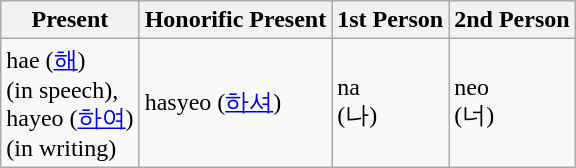<table class="wikitable">
<tr>
<th>Present</th>
<th>Honorific Present</th>
<th>1st Person</th>
<th>2nd Person</th>
</tr>
<tr>
<td>hae (<a href='#'>해</a>)<br>(in speech),<br>hayeo (<a href='#'>하여</a>)<br>(in writing)</td>
<td>hasyeo (<a href='#'>하셔</a>)<br></td>
<td>na<br>(나)</td>
<td>neo<br>(너)</td>
</tr>
</table>
